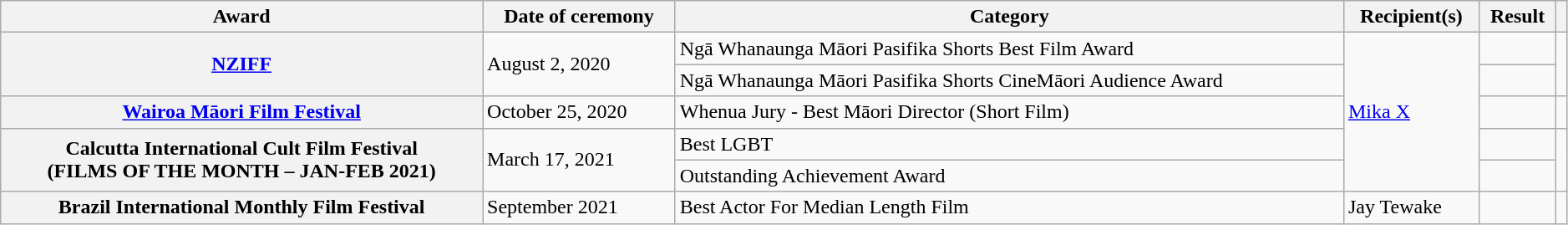<table class="wikitable sortable plainrowheaders" style="width: 99%;">
<tr>
<th scope="col">Award</th>
<th scope="col">Date of ceremony</th>
<th scope="col">Category</th>
<th scope="col">Recipient(s)</th>
<th scope="col">Result</th>
<th scope="col" class="unsortable"></th>
</tr>
<tr>
<th rowspan="2" scope="row"><a href='#'>NZIFF</a></th>
<td rowspan="2">August 2, 2020</td>
<td>Ngā Whanaunga Māori Pasifika Shorts Best Film Award</td>
<td rowspan="5"><a href='#'>Mika X</a></td>
<td></td>
<td rowspan="2"></td>
</tr>
<tr>
<td>Ngā Whanaunga Māori Pasifika Shorts CineMāori Audience Award</td>
<td></td>
</tr>
<tr>
<th><a href='#'>Wairoa Māori Film Festival</a></th>
<td>October 25, 2020</td>
<td>Whenua Jury - Best Māori Director (Short Film)</td>
<td></td>
<td></td>
</tr>
<tr>
<th rowspan="2" scope="row">Calcutta International Cult Film Festival<br>(FILMS OF THE MONTH – JAN-FEB 2021)</th>
<td rowspan="2">March 17, 2021</td>
<td>Best LGBT</td>
<td></td>
<td rowspan="2"></td>
</tr>
<tr>
<td>Outstanding Achievement Award</td>
<td></td>
</tr>
<tr>
<th>Brazil International Monthly Film Festival</th>
<td>September 2021</td>
<td>Best Actor For Median Length Film</td>
<td>Jay Tewake</td>
<td></td>
<td></td>
</tr>
</table>
